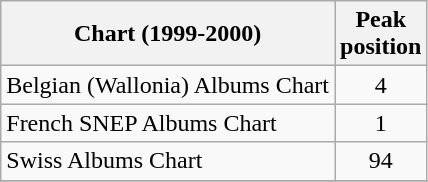<table class="wikitable sortable">
<tr>
<th align="left">Chart (1999-2000)</th>
<th align="center">Peak<br>position</th>
</tr>
<tr>
<td align="left">Belgian (Wallonia) Albums Chart</td>
<td align="center">4</td>
</tr>
<tr>
<td align="left">French SNEP Albums Chart</td>
<td align="center">1</td>
</tr>
<tr>
<td align="left">Swiss Albums Chart</td>
<td align="center">94</td>
</tr>
<tr>
</tr>
</table>
